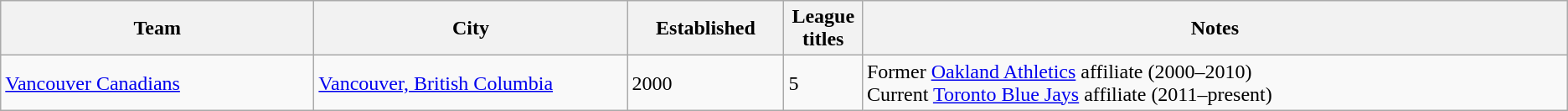<table class="wikitable">
<tr>
<th width="20%">Team</th>
<th width="20%">City</th>
<th width="10%">Established</th>
<th width="5%">League titles</th>
<th width="45%">Notes</th>
</tr>
<tr>
<td><a href='#'>Vancouver Canadians</a></td>
<td><a href='#'>Vancouver, British Columbia</a></td>
<td>2000</td>
<td>5</td>
<td>Former <a href='#'>Oakland Athletics</a> affiliate (2000–2010)<br>Current <a href='#'>Toronto Blue Jays</a> affiliate (2011–present)</td>
</tr>
</table>
